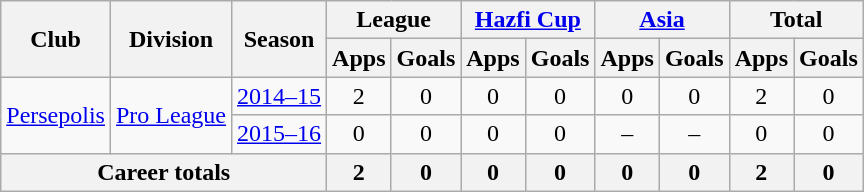<table class="wikitable" style="text-align: center;">
<tr>
<th rowspan="2">Club</th>
<th rowspan="2">Division</th>
<th rowspan="2">Season</th>
<th colspan="2">League</th>
<th colspan="2"><a href='#'>Hazfi Cup</a></th>
<th colspan="2"><a href='#'>Asia</a></th>
<th colspan="2">Total</th>
</tr>
<tr>
<th>Apps</th>
<th>Goals</th>
<th>Apps</th>
<th>Goals</th>
<th>Apps</th>
<th>Goals</th>
<th>Apps</th>
<th>Goals</th>
</tr>
<tr>
<td rowspan="2"><a href='#'>Persepolis</a></td>
<td rowspan="2"><a href='#'>Pro League</a></td>
<td><a href='#'>2014–15</a></td>
<td>2</td>
<td>0</td>
<td>0</td>
<td>0</td>
<td>0</td>
<td>0</td>
<td>2</td>
<td>0</td>
</tr>
<tr>
<td><a href='#'>2015–16</a></td>
<td>0</td>
<td>0</td>
<td>0</td>
<td>0</td>
<td>–</td>
<td>–</td>
<td>0</td>
<td>0</td>
</tr>
<tr>
<th colspan=3>Career totals</th>
<th>2</th>
<th>0</th>
<th>0</th>
<th>0</th>
<th>0</th>
<th>0</th>
<th>2</th>
<th>0</th>
</tr>
</table>
